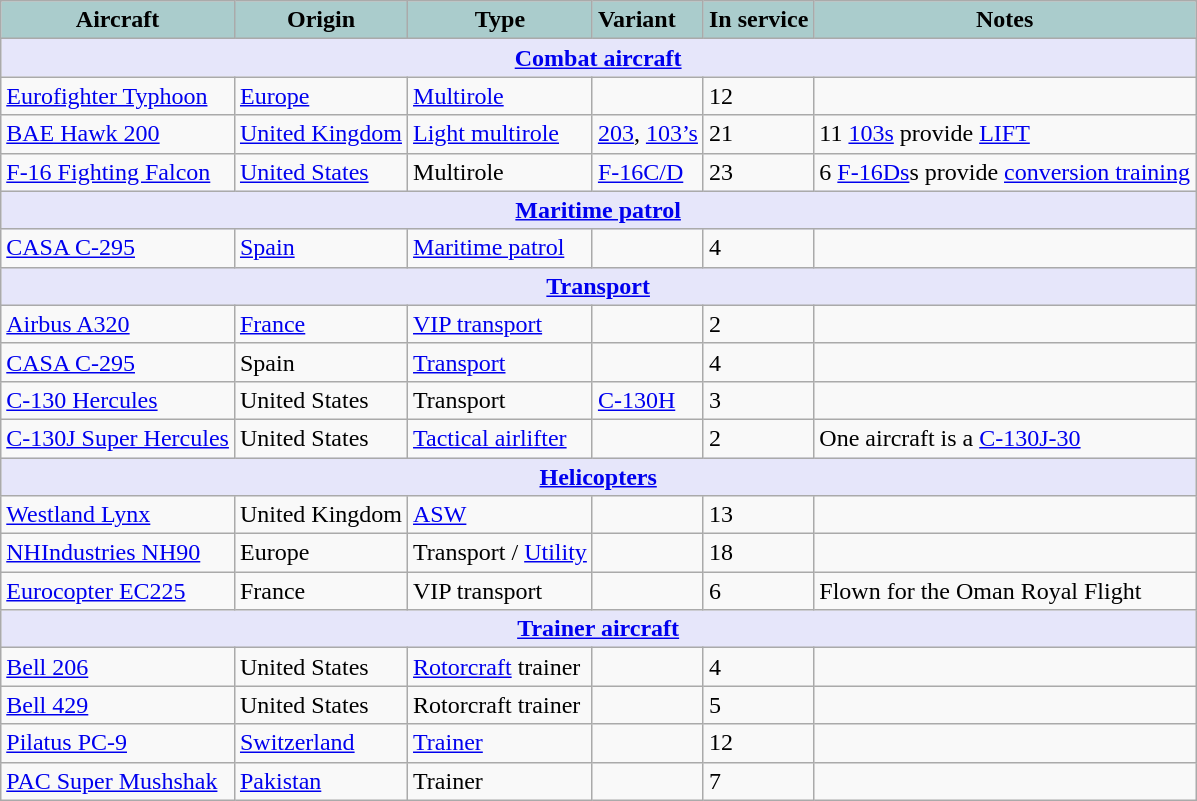<table class="wikitable">
<tr>
<th style="text-align:center; background:#acc;">Aircraft</th>
<th style="text-align: center; background:#acc;">Origin</th>
<th style="text-align:l center; background:#acc;">Type</th>
<th style="text-align:left; background:#acc;">Variant</th>
<th style="text-align:center; background:#acc;">In service</th>
<th style="text-align: center; background:#acc;">Notes</th>
</tr>
<tr>
<th style="align: center; background: lavender;" colspan="7"><a href='#'>Combat aircraft</a></th>
</tr>
<tr>
<td><a href='#'>Eurofighter Typhoon</a></td>
<td><a href='#'>Europe</a></td>
<td><a href='#'>Multirole</a></td>
<td></td>
<td>12</td>
<td></td>
</tr>
<tr>
<td><a href='#'>BAE Hawk 200</a></td>
<td><a href='#'>United Kingdom</a></td>
<td><a href='#'>Light multirole</a></td>
<td><a href='#'>203</a>, <a href='#'>103’s</a></td>
<td>21</td>
<td>11 <a href='#'>103s</a> provide <a href='#'>LIFT</a></td>
</tr>
<tr>
<td><a href='#'>F-16 Fighting Falcon</a></td>
<td><a href='#'>United States</a></td>
<td>Multirole</td>
<td><a href='#'>F-16C/D</a></td>
<td>23</td>
<td>6 <a href='#'>F-16Ds</a>s provide <a href='#'>conversion training</a></td>
</tr>
<tr>
<th style="align: center; background: lavender;" colspan="7"><a href='#'>Maritime patrol</a></th>
</tr>
<tr>
<td><a href='#'>CASA C-295</a></td>
<td><a href='#'>Spain</a></td>
<td><a href='#'>Maritime patrol</a></td>
<td></td>
<td>4</td>
<td></td>
</tr>
<tr>
<th style="align: center; background: lavender;" colspan="7"><a href='#'>Transport</a></th>
</tr>
<tr>
<td><a href='#'>Airbus A320</a></td>
<td><a href='#'>France</a></td>
<td><a href='#'>VIP transport</a></td>
<td></td>
<td>2</td>
<td></td>
</tr>
<tr>
<td><a href='#'>CASA C-295</a></td>
<td>Spain</td>
<td><a href='#'>Transport</a></td>
<td></td>
<td>4</td>
<td></td>
</tr>
<tr>
<td><a href='#'>C-130 Hercules</a></td>
<td>United States</td>
<td>Transport</td>
<td><a href='#'>C-130H</a></td>
<td>3</td>
<td></td>
</tr>
<tr>
<td><a href='#'>C-130J Super Hercules</a></td>
<td>United States</td>
<td><a href='#'>Tactical airlifter</a></td>
<td></td>
<td>2</td>
<td>One aircraft is a <a href='#'>C-130J-30</a></td>
</tr>
<tr>
<th style="align: center; background: lavender;" colspan="7"><a href='#'>Helicopters</a></th>
</tr>
<tr>
<td><a href='#'>Westland Lynx</a></td>
<td>United Kingdom</td>
<td><a href='#'>ASW</a></td>
<td></td>
<td>13</td>
<td></td>
</tr>
<tr>
<td><a href='#'>NHIndustries NH90</a></td>
<td>Europe</td>
<td>Transport / <a href='#'>Utility</a></td>
<td></td>
<td>18</td>
<td></td>
</tr>
<tr>
<td><a href='#'>Eurocopter EC225</a></td>
<td>France</td>
<td>VIP transport</td>
<td></td>
<td>6</td>
<td>Flown for the Oman Royal Flight</td>
</tr>
<tr>
<th style="align: center; background: lavender;" colspan="7"><a href='#'>Trainer aircraft</a></th>
</tr>
<tr>
<td><a href='#'>Bell 206</a></td>
<td>United States</td>
<td><a href='#'>Rotorcraft</a> trainer</td>
<td></td>
<td>4</td>
<td></td>
</tr>
<tr>
<td><a href='#'>Bell 429</a></td>
<td>United States</td>
<td>Rotorcraft trainer</td>
<td></td>
<td>5</td>
<td></td>
</tr>
<tr>
<td><a href='#'>Pilatus PC-9</a></td>
<td><a href='#'>Switzerland</a></td>
<td><a href='#'>Trainer</a></td>
<td></td>
<td>12</td>
<td></td>
</tr>
<tr>
<td><a href='#'>PAC Super Mushshak</a></td>
<td><a href='#'>Pakistan</a></td>
<td>Trainer</td>
<td></td>
<td>7</td>
<td></td>
</tr>
</table>
